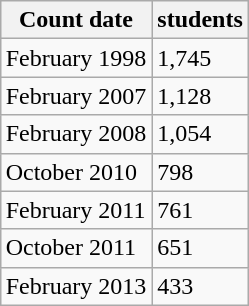<table class="wikitable" align="right">
<tr>
<th>Count date</th>
<th>students</th>
</tr>
<tr>
<td>February 1998</td>
<td>1,745</td>
</tr>
<tr>
<td>February 2007</td>
<td>1,128</td>
</tr>
<tr>
<td>February 2008</td>
<td>1,054</td>
</tr>
<tr>
<td>October 2010</td>
<td>798</td>
</tr>
<tr>
<td>February 2011</td>
<td>761</td>
</tr>
<tr>
<td>October 2011</td>
<td>651</td>
</tr>
<tr>
<td>February 2013</td>
<td>433</td>
</tr>
</table>
